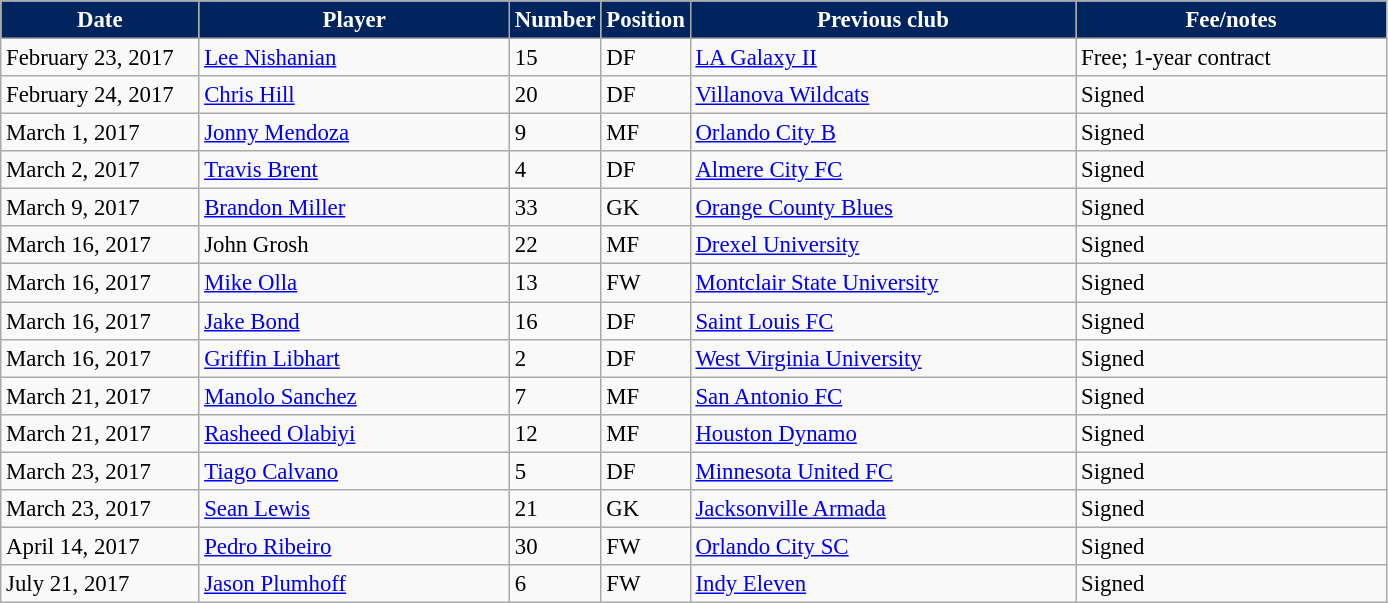<table class="wikitable" style="text-align:left; font-size:95%;">
<tr>
<th style="color:white; background:#00245D; width:125px;">Date</th>
<th style="color:white; background:#00245D; width:200px;">Player</th>
<th style="color:white; background:#00245D; width:50px;">Number</th>
<th style="color:white; background:#00245D; width:50px;">Position</th>
<th style="color:white; background:#00245D; width:250px;">Previous club</th>
<th style="color:white; background:#00245D; width:200px;">Fee/notes</th>
</tr>
<tr>
<td>February 23, 2017</td>
<td> <a href='#'>Lee Nishanian</a></td>
<td>15</td>
<td>DF</td>
<td> <a href='#'>LA Galaxy II</a></td>
<td>Free; 1-year contract</td>
</tr>
<tr>
<td>February 24, 2017</td>
<td> <a href='#'>Chris Hill</a></td>
<td>20</td>
<td>DF</td>
<td> <a href='#'>Villanova Wildcats</a></td>
<td>Signed</td>
</tr>
<tr>
<td>March 1, 2017</td>
<td> <a href='#'>Jonny Mendoza</a></td>
<td>9</td>
<td>MF</td>
<td> <a href='#'>Orlando City B</a></td>
<td>Signed</td>
</tr>
<tr>
<td>March 2, 2017</td>
<td> <a href='#'>Travis Brent</a></td>
<td>4</td>
<td>DF</td>
<td> <a href='#'>Almere City FC</a></td>
<td>Signed</td>
</tr>
<tr>
<td>March 9, 2017</td>
<td> <a href='#'>Brandon Miller</a></td>
<td>33</td>
<td>GK</td>
<td> <a href='#'>Orange County Blues</a></td>
<td>Signed</td>
</tr>
<tr>
<td>March 16, 2017</td>
<td> John Grosh</td>
<td>22</td>
<td>MF</td>
<td> <a href='#'>Drexel University</a></td>
<td>Signed</td>
</tr>
<tr>
<td>March 16, 2017</td>
<td> <a href='#'>Mike Olla</a></td>
<td>13</td>
<td>FW</td>
<td> <a href='#'>Montclair State University</a></td>
<td>Signed</td>
</tr>
<tr>
<td>March 16, 2017</td>
<td> <a href='#'>Jake Bond</a></td>
<td>16</td>
<td>DF</td>
<td> <a href='#'>Saint Louis FC</a></td>
<td>Signed</td>
</tr>
<tr>
<td>March 16, 2017</td>
<td> <a href='#'>Griffin Libhart</a></td>
<td>2</td>
<td>DF</td>
<td> <a href='#'>West Virginia University</a></td>
<td>Signed</td>
</tr>
<tr>
<td>March 21, 2017</td>
<td> <a href='#'>Manolo Sanchez</a></td>
<td>7</td>
<td>MF</td>
<td> <a href='#'>San Antonio FC</a></td>
<td>Signed</td>
</tr>
<tr>
<td>March 21, 2017</td>
<td> <a href='#'>Rasheed Olabiyi</a></td>
<td>12</td>
<td>MF</td>
<td> <a href='#'>Houston Dynamo</a></td>
<td>Signed</td>
</tr>
<tr>
<td>March 23, 2017</td>
<td> <a href='#'>Tiago Calvano</a></td>
<td>5</td>
<td>DF</td>
<td> <a href='#'>Minnesota United FC</a></td>
<td>Signed</td>
</tr>
<tr>
<td>March 23, 2017</td>
<td> <a href='#'>Sean Lewis</a></td>
<td>21</td>
<td>GK</td>
<td> <a href='#'>Jacksonville Armada</a></td>
<td>Signed</td>
</tr>
<tr>
<td>April 14, 2017</td>
<td> <a href='#'>Pedro Ribeiro</a></td>
<td>30</td>
<td>FW</td>
<td> <a href='#'>Orlando City SC</a></td>
<td>Signed</td>
</tr>
<tr>
<td>July 21, 2017</td>
<td> <a href='#'>Jason Plumhoff</a></td>
<td>6</td>
<td>FW</td>
<td> <a href='#'>Indy Eleven</a></td>
<td>Signed</td>
</tr>
</table>
